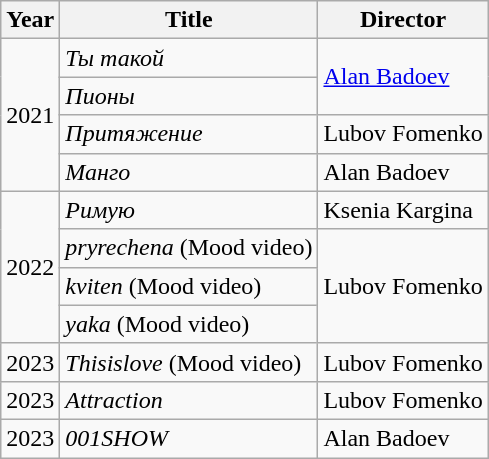<table class="wikitable plainrowheaders" style="text-align:left;">
<tr align="center">
<th>Year</th>
<th>Title</th>
<th>Director</th>
</tr>
<tr>
<td rowspan=4>2021</td>
<td><em>Ты такой</em></td>
<td rowspan=2><a href='#'>Alan Badoev</a></td>
</tr>
<tr>
<td><em>Пионы</em></td>
</tr>
<tr>
<td><em>Притяжение</em></td>
<td>Lubov Fomenko</td>
</tr>
<tr>
<td><em>Манго</em></td>
<td>Alan Badoev</td>
</tr>
<tr>
<td rowspan=4>2022</td>
<td><em>Римую</em></td>
<td>Ksenia Kargina</td>
</tr>
<tr>
<td><em>pryrechena</em> (Mood video)</td>
<td rowspan=3>Lubov Fomenko</td>
</tr>
<tr>
<td><em>kviten</em> (Mood video)</td>
</tr>
<tr>
<td><em>yaka</em> (Mood video)</td>
</tr>
<tr>
<td>2023</td>
<td><em>Thisislove</em> (Mood video)</td>
<td>Lubov Fomenko</td>
</tr>
<tr>
<td>2023</td>
<td><em>Attraction</em></td>
<td>Lubov Fomenko</td>
</tr>
<tr>
<td>2023</td>
<td><em>001SHOW</em></td>
<td>Alan Badoev</td>
</tr>
</table>
